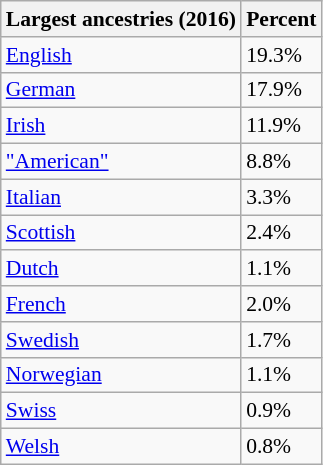<table class="wikitable sortable collapsible" style="font-size: 90%;">
<tr>
<th>Largest ancestries (2016)</th>
<th>Percent</th>
</tr>
<tr>
<td><a href='#'>English</a> </td>
<td>19.3%</td>
</tr>
<tr>
<td><a href='#'>German</a> </td>
<td>17.9%</td>
</tr>
<tr>
<td><a href='#'>Irish</a> </td>
<td>11.9%</td>
</tr>
<tr>
<td><a href='#'>"American"</a> </td>
<td>8.8%</td>
</tr>
<tr>
<td><a href='#'>Italian</a> </td>
<td>3.3%</td>
</tr>
<tr>
<td><a href='#'>Scottish</a> </td>
<td>2.4%</td>
</tr>
<tr>
<td><a href='#'>Dutch</a> </td>
<td>1.1%</td>
</tr>
<tr>
<td><a href='#'>French</a> </td>
<td>2.0%</td>
</tr>
<tr>
<td><a href='#'>Swedish</a> </td>
<td>1.7%</td>
</tr>
<tr>
<td><a href='#'>Norwegian</a> </td>
<td>1.1%</td>
</tr>
<tr>
<td><a href='#'>Swiss</a> </td>
<td>0.9%</td>
</tr>
<tr>
<td><a href='#'>Welsh</a> </td>
<td>0.8%</td>
</tr>
</table>
